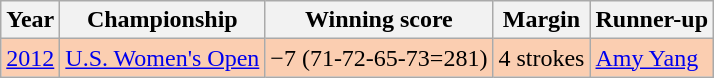<table class="wikitable">
<tr>
<th>Year</th>
<th>Championship</th>
<th>Winning score</th>
<th>Margin</th>
<th>Runner-up</th>
</tr>
<tr style="background:#FBCEB1;">
<td><a href='#'>2012</a></td>
<td><a href='#'>U.S. Women's Open</a></td>
<td>−7 (71-72-65-73=281)</td>
<td>4 strokes</td>
<td> <a href='#'>Amy Yang</a></td>
</tr>
</table>
